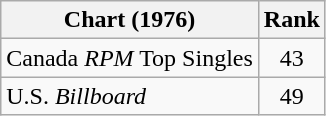<table class="wikitable">
<tr>
<th align="left">Chart (1976)</th>
<th style="text-align:center;">Rank</th>
</tr>
<tr>
<td>Canada <em>RPM</em> Top Singles</td>
<td style="text-align:center;">43</td>
</tr>
<tr>
<td>U.S. <em>Billboard</em></td>
<td style="text-align:center;">49</td>
</tr>
</table>
